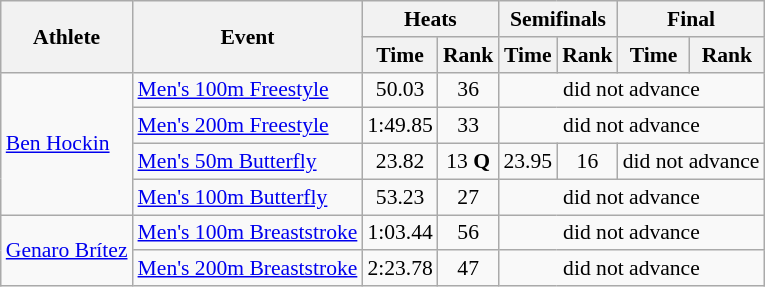<table class=wikitable style="font-size:90%">
<tr>
<th rowspan="2">Athlete</th>
<th rowspan="2">Event</th>
<th colspan="2">Heats</th>
<th colspan="2">Semifinals</th>
<th colspan="2">Final</th>
</tr>
<tr>
<th>Time</th>
<th>Rank</th>
<th>Time</th>
<th>Rank</th>
<th>Time</th>
<th>Rank</th>
</tr>
<tr>
<td rowspan="4"><a href='#'>Ben Hockin</a></td>
<td><a href='#'>Men's 100m Freestyle</a></td>
<td align=center>50.03</td>
<td align=center>36</td>
<td align=center colspan=4>did not advance</td>
</tr>
<tr>
<td><a href='#'>Men's 200m Freestyle</a></td>
<td align=center>1:49.85</td>
<td align=center>33</td>
<td align=center colspan=4>did not advance</td>
</tr>
<tr>
<td><a href='#'>Men's 50m Butterfly</a></td>
<td align=center>23.82</td>
<td align=center>13 <strong>Q</strong></td>
<td align=center>23.95</td>
<td align=center>16</td>
<td align=center colspan=2>did not advance</td>
</tr>
<tr>
<td><a href='#'>Men's 100m Butterfly</a></td>
<td align=center>53.23</td>
<td align=center>27</td>
<td align=center colspan=4>did not advance</td>
</tr>
<tr>
<td rowspan="2"><a href='#'>Genaro Brítez</a></td>
<td><a href='#'>Men's 100m Breaststroke</a></td>
<td align=center>1:03.44</td>
<td align=center>56</td>
<td align=center colspan=4>did not advance</td>
</tr>
<tr>
<td><a href='#'>Men's 200m Breaststroke</a></td>
<td align=center>2:23.78</td>
<td align=center>47</td>
<td align=center colspan=4>did not advance</td>
</tr>
</table>
